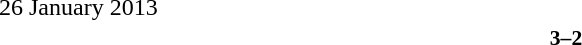<table style="width:100%;" cellspacing="1">
<tr>
<th width=25%></th>
<th width=10%></th>
<th></th>
</tr>
<tr>
<td>26 January 2013</td>
</tr>
<tr style=font-size:90%>
<td align=right><strong></strong></td>
<td align=center><strong>3–2</strong></td>
<td><strong></strong></td>
</tr>
</table>
